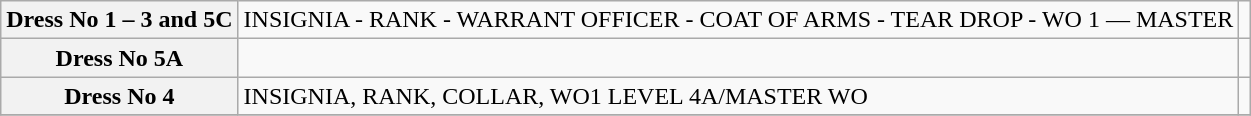<table class=wikitable style="text-align: left;">
<tr>
<th>Dress No 1 – 3 and 5C</th>
<td>INSIGNIA - RANK - WARRANT OFFICER - COAT OF ARMS - TEAR DROP - WO 1 — MASTER</td>
<td></td>
</tr>
<tr>
<th>Dress No 5A</th>
<td></td>
<td></td>
</tr>
<tr>
<th>Dress No 4</th>
<td>INSIGNIA, RANK, COLLAR, WO1 LEVEL 4A/MASTER WO</td>
<td></td>
</tr>
<tr>
</tr>
</table>
